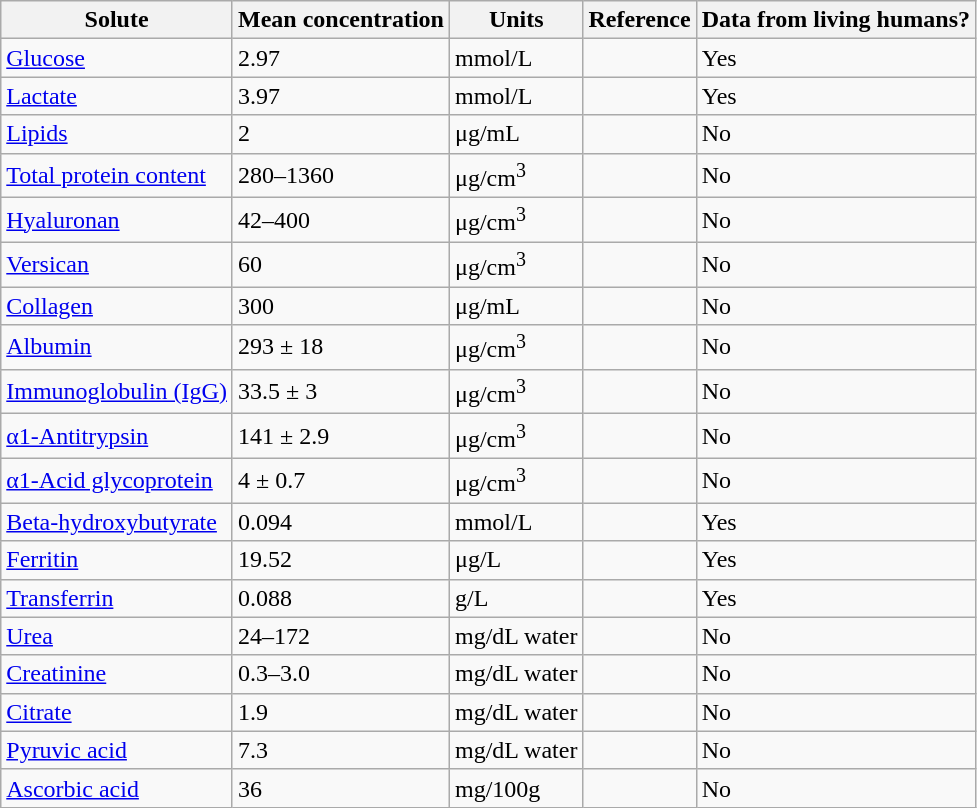<table class="wikitable">
<tr>
<th>Solute</th>
<th>Mean concentration</th>
<th>Units</th>
<th>Reference</th>
<th>Data from living humans?</th>
</tr>
<tr>
<td><a href='#'>Glucose</a></td>
<td>2.97</td>
<td>mmol/L</td>
<td></td>
<td>Yes</td>
</tr>
<tr>
<td><a href='#'>Lactate</a></td>
<td>3.97</td>
<td>mmol/L</td>
<td></td>
<td>Yes</td>
</tr>
<tr>
<td><a href='#'>Lipids</a></td>
<td>2</td>
<td>μg/mL</td>
<td></td>
<td>No</td>
</tr>
<tr>
<td><a href='#'>Total protein content</a></td>
<td>280–1360</td>
<td>μg/cm<sup>3</sup></td>
<td></td>
<td>No</td>
</tr>
<tr>
<td><a href='#'>Hyaluronan</a></td>
<td>42–400</td>
<td>μg/cm<sup>3</sup></td>
<td></td>
<td>No</td>
</tr>
<tr>
<td><a href='#'>Versican</a></td>
<td>60</td>
<td>μg/cm<sup>3</sup></td>
<td></td>
<td>No</td>
</tr>
<tr>
<td><a href='#'>Collagen</a></td>
<td>300</td>
<td>μg/mL</td>
<td></td>
<td>No</td>
</tr>
<tr>
<td><a href='#'>Albumin</a></td>
<td>293 ± 18</td>
<td>μg/cm<sup>3</sup></td>
<td></td>
<td>No</td>
</tr>
<tr>
<td><a href='#'>Immunoglobulin (IgG)</a></td>
<td>33.5 ± 3</td>
<td>μg/cm<sup>3</sup></td>
<td></td>
<td>No</td>
</tr>
<tr>
<td><a href='#'>α1-Antitrypsin</a></td>
<td>141 ± 2.9</td>
<td>μg/cm<sup>3</sup></td>
<td></td>
<td>No</td>
</tr>
<tr>
<td><a href='#'>α1-Acid glycoprotein</a></td>
<td>4 ± 0.7</td>
<td>μg/cm<sup>3</sup></td>
<td></td>
<td>No</td>
</tr>
<tr>
<td><a href='#'>Beta-hydroxybutyrate</a></td>
<td>0.094</td>
<td>mmol/L</td>
<td></td>
<td>Yes</td>
</tr>
<tr>
<td><a href='#'>Ferritin</a></td>
<td>19.52</td>
<td>μg/L</td>
<td></td>
<td>Yes</td>
</tr>
<tr>
<td><a href='#'>Transferrin</a></td>
<td>0.088</td>
<td>g/L</td>
<td></td>
<td>Yes</td>
</tr>
<tr>
<td><a href='#'>Urea</a></td>
<td>24–172</td>
<td>mg/dL water</td>
<td></td>
<td>No</td>
</tr>
<tr>
<td><a href='#'>Creatinine</a></td>
<td>0.3–3.0</td>
<td>mg/dL water</td>
<td></td>
<td>No</td>
</tr>
<tr>
<td><a href='#'>Citrate</a></td>
<td>1.9</td>
<td>mg/dL water</td>
<td></td>
<td>No</td>
</tr>
<tr>
<td><a href='#'>Pyruvic acid</a></td>
<td>7.3</td>
<td>mg/dL water</td>
<td></td>
<td>No</td>
</tr>
<tr>
<td><a href='#'>Ascorbic acid</a></td>
<td>36</td>
<td>mg/100g</td>
<td></td>
<td>No</td>
</tr>
</table>
